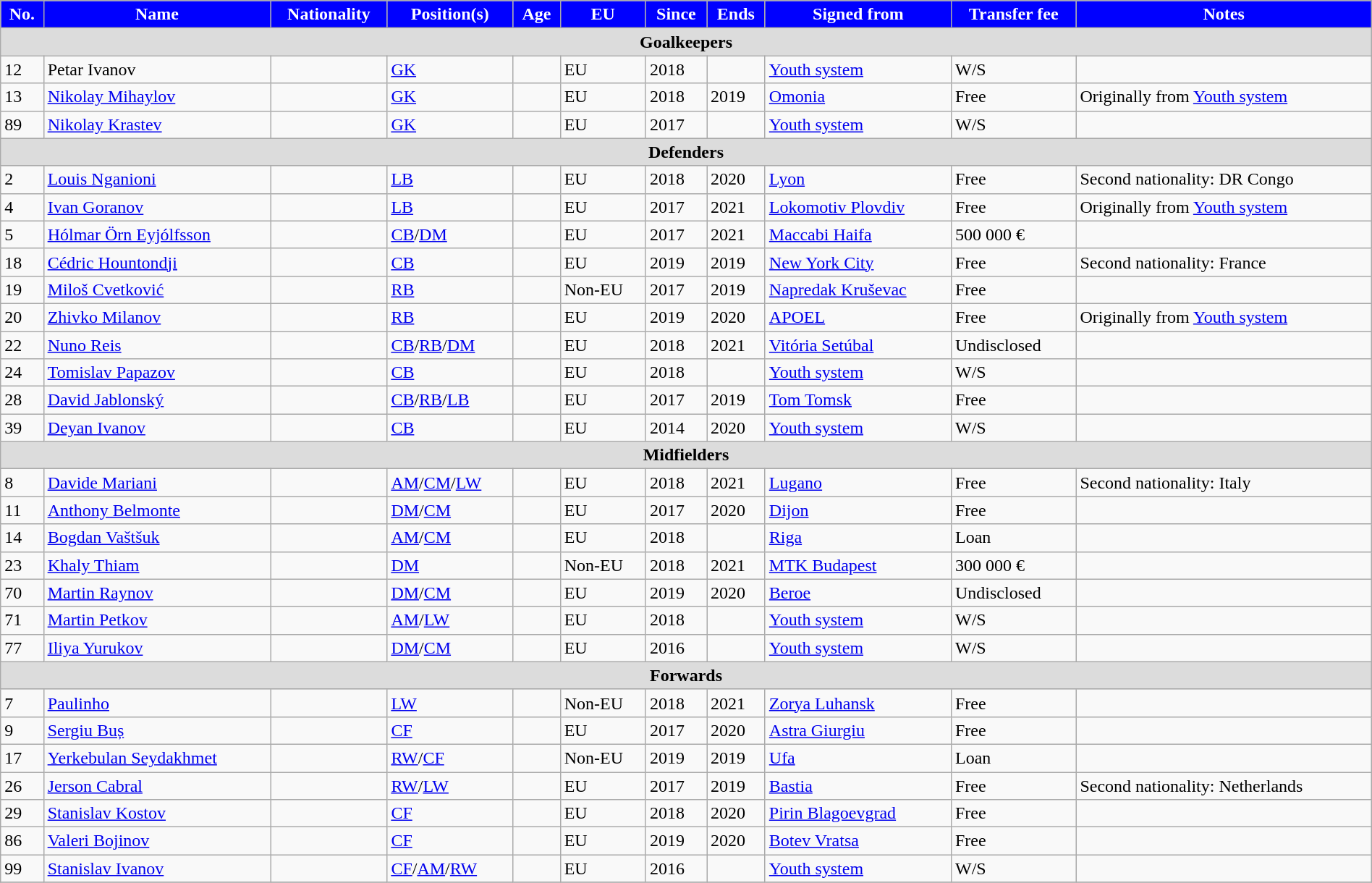<table class="wikitable" style="text-align:left; font-size:100%; width:100%;">
<tr>
<th style="background:#00f; color:white; text-align:center;">No.</th>
<th style="background:#00f; color:white; text-align:center;">Name</th>
<th style="background:#00f; color:white; text-align:center;">Nationality</th>
<th style="background:#00f; color:white; text-align:center;">Position(s)</th>
<th style="background:#00f; color:white; text-align:center;">Age</th>
<th style="background:#00f; color:white; text-align:center;">EU</th>
<th style="background:#00f; color:white; text-align:center;">Since</th>
<th style="background:#00f; color:white; text-align:center;">Ends</th>
<th style="background:#00f; color:white; text-align:center;">Signed from</th>
<th style="background:#00f; color:white; text-align:center;">Transfer fee</th>
<th style="background:#00f; color:white; text-align:center;">Notes</th>
</tr>
<tr>
<th colspan="11" style="background:#dcdcdc; text-align:center;">Goalkeepers</th>
</tr>
<tr>
<td>12</td>
<td>Petar Ivanov</td>
<td></td>
<td><a href='#'>GK</a></td>
<td></td>
<td>EU</td>
<td>2018</td>
<td></td>
<td><a href='#'>Youth system</a></td>
<td>W/S</td>
<td></td>
</tr>
<tr>
<td>13</td>
<td><a href='#'>Nikolay Mihaylov</a></td>
<td></td>
<td><a href='#'>GK</a></td>
<td></td>
<td>EU</td>
<td>2018</td>
<td>2019</td>
<td> <a href='#'>Omonia</a></td>
<td>Free</td>
<td>Originally from <a href='#'>Youth system</a></td>
</tr>
<tr>
<td>89</td>
<td><a href='#'>Nikolay Krastev</a></td>
<td></td>
<td><a href='#'>GK</a></td>
<td></td>
<td>EU</td>
<td>2017</td>
<td></td>
<td><a href='#'>Youth system</a></td>
<td>W/S</td>
<td></td>
</tr>
<tr>
<th colspan="11" style="background:#dcdcdc; text-align:center;">Defenders</th>
</tr>
<tr>
<td>2</td>
<td><a href='#'>Louis Nganioni</a></td>
<td></td>
<td><a href='#'>LB</a></td>
<td></td>
<td>EU</td>
<td>2018</td>
<td>2020</td>
<td> <a href='#'>Lyon</a></td>
<td>Free</td>
<td>Second nationality: DR Congo</td>
</tr>
<tr>
<td>4</td>
<td><a href='#'>Ivan Goranov</a></td>
<td></td>
<td><a href='#'>LB</a></td>
<td></td>
<td>EU</td>
<td>2017</td>
<td>2021</td>
<td> <a href='#'>Lokomotiv Plovdiv</a></td>
<td>Free</td>
<td>Originally from <a href='#'>Youth system</a></td>
</tr>
<tr>
<td>5</td>
<td><a href='#'>Hólmar Örn Eyjólfsson</a></td>
<td></td>
<td><a href='#'>CB</a>/<a href='#'>DM</a></td>
<td></td>
<td>EU</td>
<td>2017</td>
<td>2021</td>
<td> <a href='#'>Maccabi Haifa</a></td>
<td>500 000 €</td>
<td></td>
</tr>
<tr>
<td>18</td>
<td><a href='#'>Cédric Hountondji</a></td>
<td></td>
<td><a href='#'>CB</a></td>
<td></td>
<td>EU</td>
<td>2019</td>
<td>2019</td>
<td> <a href='#'>New York City</a></td>
<td>Free</td>
<td>Second nationality: France</td>
</tr>
<tr>
<td>19</td>
<td><a href='#'>Miloš Cvetković</a></td>
<td></td>
<td><a href='#'>RB</a></td>
<td></td>
<td>Non-EU</td>
<td>2017</td>
<td>2019</td>
<td> <a href='#'>Napredak Kruševac</a></td>
<td>Free</td>
<td></td>
</tr>
<tr>
<td>20</td>
<td><a href='#'>Zhivko Milanov</a></td>
<td></td>
<td><a href='#'>RB</a></td>
<td></td>
<td>EU</td>
<td>2019</td>
<td>2020</td>
<td> <a href='#'>APOEL</a></td>
<td>Free</td>
<td>Originally from <a href='#'>Youth system</a></td>
</tr>
<tr>
<td>22</td>
<td><a href='#'>Nuno Reis</a></td>
<td></td>
<td><a href='#'>CB</a>/<a href='#'>RB</a>/<a href='#'>DM</a></td>
<td></td>
<td>EU</td>
<td>2018</td>
<td>2021</td>
<td> <a href='#'>Vitória Setúbal</a></td>
<td>Undisclosed</td>
<td></td>
</tr>
<tr>
<td>24</td>
<td><a href='#'>Tomislav Papazov</a></td>
<td></td>
<td><a href='#'>CB</a></td>
<td></td>
<td>EU</td>
<td>2018</td>
<td></td>
<td><a href='#'>Youth system</a></td>
<td>W/S</td>
<td></td>
</tr>
<tr>
<td>28</td>
<td><a href='#'>David Jablonský</a></td>
<td></td>
<td><a href='#'>CB</a>/<a href='#'>RB</a>/<a href='#'>LB</a></td>
<td></td>
<td>EU</td>
<td>2017</td>
<td>2019</td>
<td> <a href='#'>Tom Tomsk</a></td>
<td>Free</td>
<td></td>
</tr>
<tr>
<td>39</td>
<td><a href='#'>Deyan Ivanov</a></td>
<td></td>
<td><a href='#'>CB</a></td>
<td></td>
<td>EU</td>
<td>2014</td>
<td>2020</td>
<td><a href='#'>Youth system</a></td>
<td>W/S</td>
<td></td>
</tr>
<tr>
<th colspan="11" style="background:#dcdcdc; text-align:center;">Midfielders</th>
</tr>
<tr>
<td>8</td>
<td><a href='#'>Davide Mariani</a></td>
<td></td>
<td><a href='#'>AM</a>/<a href='#'>CM</a>/<a href='#'>LW</a></td>
<td></td>
<td>EU</td>
<td>2018</td>
<td>2021</td>
<td> <a href='#'>Lugano</a></td>
<td>Free</td>
<td>Second nationality: Italy</td>
</tr>
<tr>
<td>11</td>
<td><a href='#'>Anthony Belmonte</a></td>
<td></td>
<td><a href='#'>DM</a>/<a href='#'>CM</a></td>
<td></td>
<td>EU</td>
<td>2017</td>
<td>2020</td>
<td> <a href='#'>Dijon</a></td>
<td>Free</td>
<td></td>
</tr>
<tr>
<td>14</td>
<td><a href='#'>Bogdan Vaštšuk</a></td>
<td></td>
<td><a href='#'>AM</a>/<a href='#'>CM</a></td>
<td></td>
<td>EU</td>
<td>2018</td>
<td></td>
<td> <a href='#'>Riga</a></td>
<td>Loan</td>
<td></td>
</tr>
<tr>
<td>23</td>
<td><a href='#'>Khaly Thiam</a></td>
<td></td>
<td><a href='#'>DM</a></td>
<td></td>
<td>Non-EU</td>
<td>2018</td>
<td>2021</td>
<td> <a href='#'>MTK Budapest</a></td>
<td>300 000 €</td>
<td></td>
</tr>
<tr>
<td>70</td>
<td><a href='#'>Martin Raynov</a></td>
<td></td>
<td><a href='#'>DM</a>/<a href='#'>CM</a></td>
<td></td>
<td>EU</td>
<td>2019</td>
<td>2020</td>
<td> <a href='#'>Beroe</a></td>
<td>Undisclosed</td>
<td></td>
</tr>
<tr>
<td>71</td>
<td><a href='#'>Martin Petkov</a></td>
<td></td>
<td><a href='#'>AM</a>/<a href='#'>LW</a></td>
<td></td>
<td>EU</td>
<td>2018</td>
<td></td>
<td><a href='#'>Youth system</a></td>
<td>W/S</td>
<td></td>
</tr>
<tr>
<td>77</td>
<td><a href='#'>Iliya Yurukov</a></td>
<td></td>
<td><a href='#'>DM</a>/<a href='#'>CM</a></td>
<td></td>
<td>EU</td>
<td>2016</td>
<td></td>
<td><a href='#'>Youth system</a></td>
<td>W/S</td>
<td></td>
</tr>
<tr>
<th colspan="11" style="background:#dcdcdc; text-align:center;">Forwards</th>
</tr>
<tr>
<td>7</td>
<td><a href='#'>Paulinho</a></td>
<td></td>
<td><a href='#'>LW</a></td>
<td></td>
<td>Non-EU</td>
<td>2018</td>
<td>2021</td>
<td> <a href='#'>Zorya Luhansk</a></td>
<td>Free</td>
<td></td>
</tr>
<tr>
<td>9</td>
<td><a href='#'>Sergiu Buș</a></td>
<td></td>
<td><a href='#'>CF</a></td>
<td></td>
<td>EU</td>
<td>2017</td>
<td>2020</td>
<td> <a href='#'>Astra Giurgiu</a></td>
<td>Free</td>
<td></td>
</tr>
<tr>
<td>17</td>
<td><a href='#'>Yerkebulan Seydakhmet</a></td>
<td></td>
<td><a href='#'>RW</a>/<a href='#'>CF</a></td>
<td></td>
<td>Non-EU</td>
<td>2019</td>
<td>2019</td>
<td> <a href='#'>Ufa</a></td>
<td>Loan</td>
<td></td>
</tr>
<tr>
<td>26</td>
<td><a href='#'>Jerson Cabral</a></td>
<td></td>
<td><a href='#'>RW</a>/<a href='#'>LW</a></td>
<td></td>
<td>EU</td>
<td>2017</td>
<td>2019</td>
<td> <a href='#'>Bastia</a></td>
<td>Free</td>
<td>Second nationality: Netherlands</td>
</tr>
<tr>
<td>29</td>
<td><a href='#'>Stanislav Kostov</a></td>
<td></td>
<td><a href='#'>CF</a></td>
<td></td>
<td>EU</td>
<td>2018</td>
<td>2020</td>
<td> <a href='#'>Pirin Blagoevgrad</a></td>
<td>Free</td>
<td></td>
</tr>
<tr>
<td>86</td>
<td><a href='#'>Valeri Bojinov</a></td>
<td></td>
<td><a href='#'>CF</a></td>
<td></td>
<td>EU</td>
<td>2019</td>
<td>2020</td>
<td> <a href='#'>Botev Vratsa</a></td>
<td>Free</td>
<td></td>
</tr>
<tr>
<td>99</td>
<td><a href='#'>Stanislav Ivanov</a></td>
<td></td>
<td><a href='#'>CF</a>/<a href='#'>AM</a>/<a href='#'>RW</a></td>
<td></td>
<td>EU</td>
<td>2016</td>
<td></td>
<td><a href='#'>Youth system</a></td>
<td>W/S</td>
<td></td>
</tr>
<tr>
</tr>
</table>
